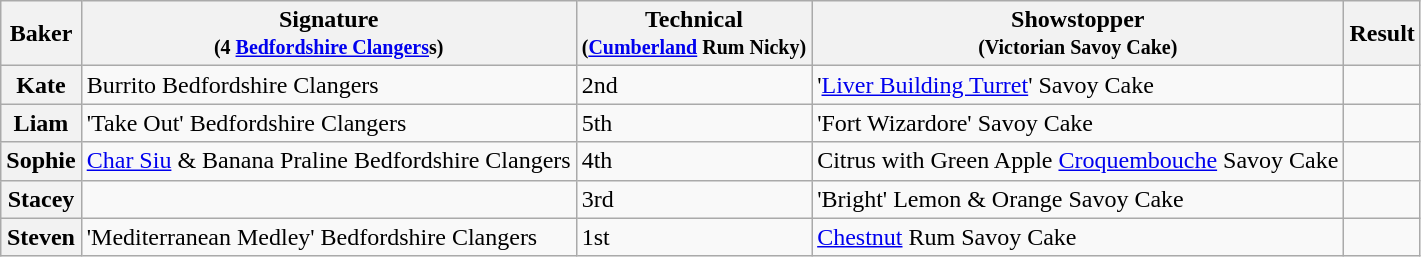<table class="wikitable sortable col3center sticky-header">
<tr>
<th scope="col">Baker</th>
<th scope="col" class="unsortable">Signature<br><small>(4 <a href='#'>Bedfordshire Clangers</a>s)</small></th>
<th scope="col">Technical<br><small>(<a href='#'>Cumberland</a> Rum Nicky)</small></th>
<th scope="col" class="unsortable">Showstopper<br><small>(Victorian Savoy Cake)</small></th>
<th scope="col">Result</th>
</tr>
<tr>
<th scope="row">Kate</th>
<td>Burrito  Bedfordshire Clangers</td>
<td>2nd</td>
<td>'<a href='#'>Liver Building Turret</a>' Savoy Cake</td>
<td></td>
</tr>
<tr>
<th scope="row">Liam</th>
<td>'Take Out' Bedfordshire Clangers</td>
<td>5th</td>
<td>'Fort Wizardore' Savoy Cake</td>
<td></td>
</tr>
<tr>
<th scope="row">Sophie</th>
<td><a href='#'>Char Siu</a> & Banana Praline Bedfordshire Clangers</td>
<td>4th</td>
<td>Citrus with Green Apple <a href='#'>Croquembouche</a> Savoy Cake</td>
<td></td>
</tr>
<tr>
<th scope="row">Stacey</th>
<td></td>
<td>3rd</td>
<td>'Bright' Lemon & Orange Savoy Cake</td>
<td></td>
</tr>
<tr>
<th scope="row">Steven</th>
<td>'Mediterranean Medley' Bedfordshire Clangers</td>
<td>1st</td>
<td><a href='#'>Chestnut</a> Rum Savoy Cake</td>
<td></td>
</tr>
</table>
